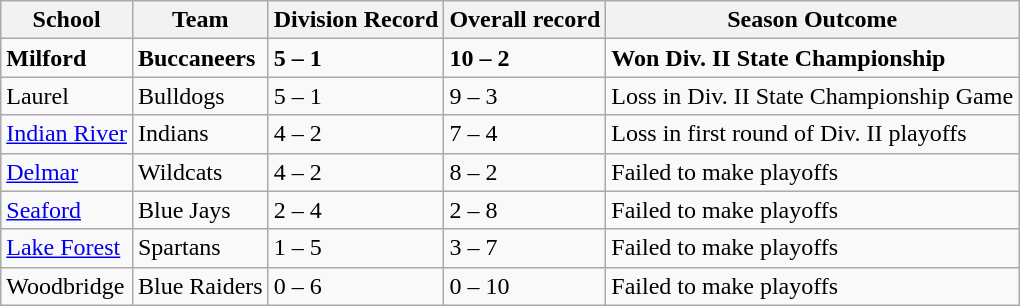<table class="wikitable mw-collapsible mw-collapsed">
<tr>
<th>School</th>
<th>Team</th>
<th>Division Record</th>
<th>Overall record</th>
<th>Season Outcome</th>
</tr>
<tr>
<td><strong>Milford</strong></td>
<td><strong> Buccaneers </strong></td>
<td><strong>5 – 1</strong></td>
<td><strong>10 – 2</strong></td>
<td><strong>Won Div. II State Championship</strong></td>
</tr>
<tr>
<td>Laurel</td>
<td>Bulldogs</td>
<td>5 – 1</td>
<td>9 – 3</td>
<td>Loss in Div. II State Championship Game</td>
</tr>
<tr>
<td><a href='#'>Indian River</a></td>
<td>Indians</td>
<td>4 – 2</td>
<td>7 – 4</td>
<td>Loss in first round of Div. II playoffs</td>
</tr>
<tr>
<td><a href='#'>Delmar</a></td>
<td>Wildcats</td>
<td>4 – 2</td>
<td>8 – 2</td>
<td>Failed to make playoffs</td>
</tr>
<tr>
<td><a href='#'>Seaford</a></td>
<td>Blue Jays</td>
<td>2 – 4</td>
<td>2 – 8</td>
<td>Failed to make playoffs</td>
</tr>
<tr>
<td><a href='#'>Lake Forest</a></td>
<td>Spartans</td>
<td>1 – 5</td>
<td>3 – 7</td>
<td>Failed to make playoffs</td>
</tr>
<tr>
<td>Woodbridge</td>
<td>Blue Raiders</td>
<td>0 – 6</td>
<td>0 – 10</td>
<td>Failed to make playoffs</td>
</tr>
</table>
